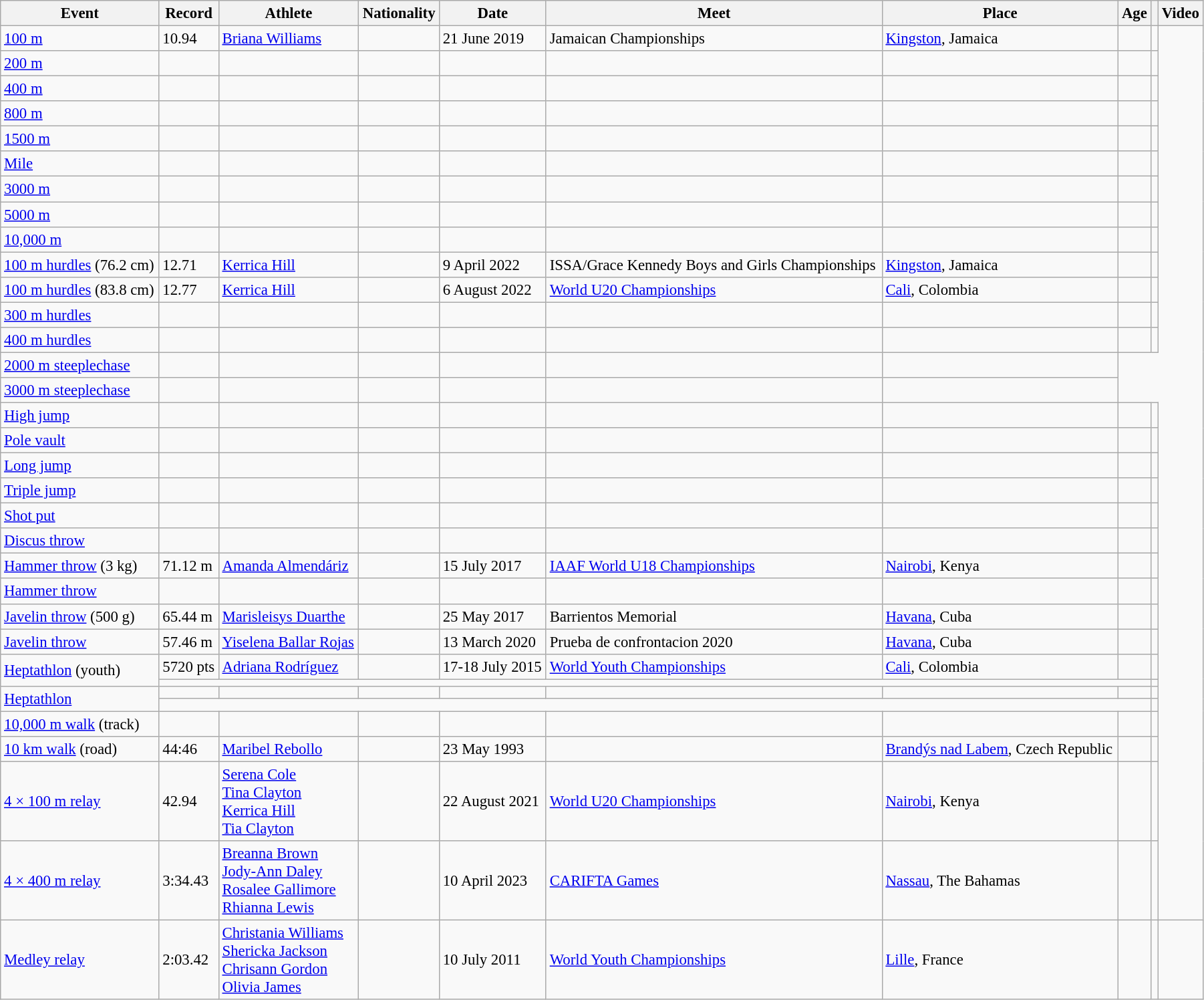<table class="wikitable" style="font-size: 95%; width: 95%;">
<tr>
<th>Event</th>
<th>Record</th>
<th>Athlete</th>
<th>Nationality</th>
<th>Date</th>
<th>Meet</th>
<th>Place</th>
<th>Age</th>
<th></th>
<th>Video</th>
</tr>
<tr>
<td><a href='#'>100 m</a></td>
<td>10.94 </td>
<td><a href='#'>Briana Williams</a></td>
<td></td>
<td>21 June 2019</td>
<td>Jamaican Championships</td>
<td><a href='#'>Kingston</a>, Jamaica</td>
<td></td>
<td></td>
</tr>
<tr>
<td><a href='#'>200 m</a></td>
<td></td>
<td></td>
<td></td>
<td></td>
<td></td>
<td></td>
<td></td>
<td></td>
</tr>
<tr>
<td><a href='#'>400 m</a></td>
<td></td>
<td></td>
<td></td>
<td></td>
<td></td>
<td></td>
<td></td>
<td></td>
</tr>
<tr>
<td><a href='#'>800 m</a></td>
<td></td>
<td></td>
<td></td>
<td></td>
<td></td>
<td></td>
<td></td>
<td></td>
</tr>
<tr>
<td><a href='#'>1500 m</a></td>
<td></td>
<td></td>
<td></td>
<td></td>
<td></td>
<td></td>
<td></td>
<td></td>
</tr>
<tr>
<td><a href='#'>Mile</a></td>
<td></td>
<td></td>
<td></td>
<td></td>
<td></td>
<td></td>
<td></td>
<td></td>
</tr>
<tr>
<td><a href='#'>3000 m</a></td>
<td></td>
<td></td>
<td></td>
<td></td>
<td></td>
<td></td>
<td></td>
<td></td>
</tr>
<tr>
<td><a href='#'>5000 m</a></td>
<td></td>
<td></td>
<td></td>
<td></td>
<td></td>
<td></td>
<td></td>
<td></td>
</tr>
<tr>
<td><a href='#'>10,000 m</a></td>
<td></td>
<td></td>
<td></td>
<td></td>
<td></td>
<td></td>
<td></td>
<td></td>
</tr>
<tr>
<td><a href='#'>100 m hurdles</a> (76.2 cm)</td>
<td>12.71 </td>
<td><a href='#'>Kerrica Hill</a></td>
<td></td>
<td>9 April 2022</td>
<td>ISSA/Grace Kennedy Boys and Girls Championships</td>
<td><a href='#'>Kingston</a>, Jamaica</td>
<td></td>
<td></td>
</tr>
<tr>
<td><a href='#'>100 m hurdles</a> (83.8 cm)</td>
<td>12.77 </td>
<td><a href='#'>Kerrica Hill</a></td>
<td></td>
<td>6 August 2022</td>
<td><a href='#'>World U20 Championships</a></td>
<td><a href='#'>Cali</a>, Colombia</td>
<td></td>
<td></td>
</tr>
<tr>
<td><a href='#'>300 m hurdles</a></td>
<td></td>
<td></td>
<td></td>
<td></td>
<td></td>
<td></td>
<td></td>
<td></td>
</tr>
<tr>
<td><a href='#'>400 m hurdles</a></td>
<td></td>
<td></td>
<td></td>
<td></td>
<td></td>
<td></td>
<td></td>
<td></td>
</tr>
<tr>
<td><a href='#'>2000 m steeplechase</a></td>
<td></td>
<td></td>
<td></td>
<td></td>
<td></td>
<td></td>
</tr>
<tr>
<td><a href='#'>3000 m steeplechase</a></td>
<td></td>
<td></td>
<td></td>
<td></td>
<td></td>
<td></td>
</tr>
<tr>
<td><a href='#'>High jump</a></td>
<td></td>
<td></td>
<td></td>
<td></td>
<td></td>
<td></td>
<td></td>
<td></td>
</tr>
<tr>
<td><a href='#'>Pole vault</a></td>
<td></td>
<td></td>
<td></td>
<td></td>
<td></td>
<td></td>
<td></td>
<td></td>
</tr>
<tr>
<td><a href='#'>Long jump</a></td>
<td></td>
<td></td>
<td></td>
<td></td>
<td></td>
<td></td>
<td></td>
<td></td>
</tr>
<tr>
<td><a href='#'>Triple jump</a></td>
<td></td>
<td></td>
<td></td>
<td></td>
<td></td>
<td></td>
<td></td>
<td></td>
</tr>
<tr>
<td><a href='#'>Shot put</a></td>
<td></td>
<td></td>
<td></td>
<td></td>
<td></td>
<td></td>
<td></td>
<td></td>
</tr>
<tr>
<td><a href='#'>Discus throw</a></td>
<td></td>
<td></td>
<td></td>
<td></td>
<td></td>
<td></td>
<td></td>
<td></td>
</tr>
<tr>
<td><a href='#'>Hammer throw</a> (3 kg)</td>
<td>71.12 m</td>
<td><a href='#'>Amanda Almendáriz</a></td>
<td></td>
<td>15 July 2017</td>
<td><a href='#'>IAAF World U18 Championships</a></td>
<td><a href='#'>Nairobi</a>, Kenya</td>
<td></td>
<td></td>
</tr>
<tr>
<td><a href='#'>Hammer throw</a></td>
<td></td>
<td></td>
<td></td>
<td></td>
<td></td>
<td></td>
<td></td>
<td></td>
</tr>
<tr>
<td><a href='#'>Javelin throw</a> (500 g)</td>
<td>65.44 m</td>
<td><a href='#'>Marisleisys Duarthe</a></td>
<td></td>
<td>25 May 2017</td>
<td>Barrientos Memorial</td>
<td><a href='#'>Havana</a>, Cuba</td>
<td></td>
<td></td>
</tr>
<tr>
<td><a href='#'>Javelin throw</a></td>
<td>57.46 m</td>
<td><a href='#'>Yiselena Ballar Rojas</a></td>
<td></td>
<td>13 March 2020</td>
<td>Prueba de confrontacion 2020</td>
<td><a href='#'>Havana</a>, Cuba</td>
<td></td>
<td></td>
</tr>
<tr>
<td rowspan=2><a href='#'>Heptathlon</a> (youth)</td>
<td>5720 pts</td>
<td><a href='#'>Adriana Rodríguez</a></td>
<td></td>
<td>17-18 July 2015</td>
<td><a href='#'>World Youth Championships</a></td>
<td><a href='#'>Cali</a>, Colombia</td>
<td></td>
<td></td>
</tr>
<tr>
<td colspan=7></td>
<td></td>
</tr>
<tr>
<td rowspan=2><a href='#'>Heptathlon</a></td>
<td></td>
<td></td>
<td></td>
<td></td>
<td></td>
<td></td>
<td></td>
<td></td>
</tr>
<tr>
<td colspan=7></td>
<td></td>
</tr>
<tr>
<td><a href='#'>10,000 m walk</a> (track)</td>
<td></td>
<td></td>
<td></td>
<td></td>
<td></td>
<td></td>
<td></td>
<td></td>
</tr>
<tr>
<td><a href='#'>10 km walk</a> (road)</td>
<td>44:46</td>
<td><a href='#'>Maribel Rebollo</a></td>
<td></td>
<td>23 May 1993</td>
<td></td>
<td><a href='#'>Brandýs nad Labem</a>, Czech Republic</td>
<td></td>
<td></td>
</tr>
<tr>
<td><a href='#'>4 × 100 m relay</a></td>
<td>42.94</td>
<td><a href='#'>Serena Cole</a><br><a href='#'>Tina Clayton</a><br><a href='#'>Kerrica Hill</a><br><a href='#'>Tia Clayton</a></td>
<td></td>
<td>22 August 2021</td>
<td><a href='#'>World U20 Championships</a></td>
<td><a href='#'>Nairobi</a>, Kenya</td>
<td><br><br><br></td>
<td></td>
</tr>
<tr>
<td><a href='#'>4 × 400 m relay</a></td>
<td>3:34.43</td>
<td><a href='#'>Breanna Brown</a><br><a href='#'>Jody-Ann Daley</a><br><a href='#'>Rosalee Gallimore</a><br><a href='#'>Rhianna Lewis</a></td>
<td></td>
<td>10 April 2023</td>
<td><a href='#'>CARIFTA Games</a></td>
<td><a href='#'>Nassau</a>, The Bahamas</td>
<td><br><br><br></td>
<td></td>
</tr>
<tr>
<td><a href='#'>Medley relay</a></td>
<td>2:03.42</td>
<td><a href='#'>Christania Williams</a><br><a href='#'>Shericka Jackson</a><br><a href='#'>Chrisann Gordon</a><br><a href='#'>Olivia James</a></td>
<td></td>
<td>10 July 2011</td>
<td><a href='#'>World Youth Championships</a></td>
<td><a href='#'>Lille</a>, France</td>
<td><br><br><br></td>
<td></td>
<td></td>
</tr>
</table>
